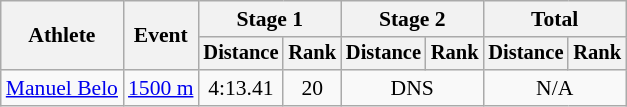<table class="wikitable" style="text-align:center;font-size:90%">
<tr>
<th rowspan=2>Athlete</th>
<th rowspan=2>Event</th>
<th colspan=2>Stage 1</th>
<th colspan=2>Stage 2</th>
<th colspan=2>Total</th>
</tr>
<tr style="font-size:95%">
<th>Distance</th>
<th>Rank</th>
<th>Distance</th>
<th>Rank</th>
<th>Distance</th>
<th>Rank</th>
</tr>
<tr>
<td align=left><a href='#'>Manuel Belo</a></td>
<td align=left><a href='#'>1500 m</a></td>
<td>4:13.41</td>
<td>20</td>
<td Colspan=2>DNS</td>
<td Colspan=2>N/A</td>
</tr>
</table>
